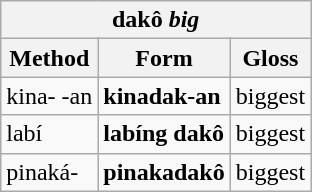<table class="wikitable">
<tr>
<th colspan="3">dakô <em>big</em></th>
</tr>
<tr>
<th>Method</th>
<th>Form</th>
<th>Gloss</th>
</tr>
<tr>
<td>kina- -an</td>
<td><strong>kinadak-an</strong></td>
<td>biggest</td>
</tr>
<tr>
<td>labí</td>
<td><strong>labíng dakô</strong></td>
<td>biggest</td>
</tr>
<tr>
<td>pinaká-</td>
<td><strong>pinakadakô</strong></td>
<td>biggest</td>
</tr>
</table>
